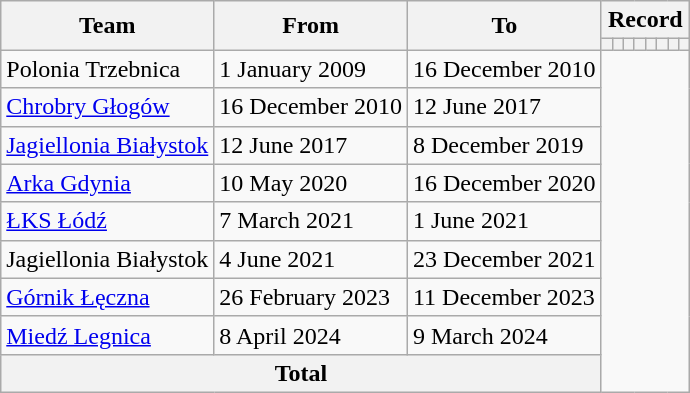<table class="wikitable" style="text-align: center;">
<tr>
<th rowspan="2">Team</th>
<th rowspan="2">From</th>
<th rowspan="2">To</th>
<th colspan="8">Record</th>
</tr>
<tr>
<th></th>
<th></th>
<th></th>
<th></th>
<th></th>
<th></th>
<th></th>
<th></th>
</tr>
<tr>
<td align=left>Polonia Trzebnica</td>
<td align=left>1 January 2009</td>
<td align=left>16 December 2010<br></td>
</tr>
<tr>
<td align=left><a href='#'>Chrobry Głogów</a></td>
<td align=left>16 December 2010</td>
<td align=left>12 June 2017<br></td>
</tr>
<tr>
<td align=left><a href='#'>Jagiellonia Białystok</a></td>
<td align=left>12 June 2017</td>
<td align=left>8 December 2019<br></td>
</tr>
<tr>
<td align=left><a href='#'>Arka Gdynia</a></td>
<td align=left>10 May 2020</td>
<td align=left>16 December 2020<br></td>
</tr>
<tr>
<td align=left><a href='#'>ŁKS Łódź</a></td>
<td align=left>7 March 2021</td>
<td align=left>1 June 2021<br></td>
</tr>
<tr>
<td align=left>Jagiellonia Białystok</td>
<td align=left>4 June 2021</td>
<td align=left>23 December 2021<br></td>
</tr>
<tr>
<td align=left><a href='#'>Górnik Łęczna</a></td>
<td align=left>26 February 2023</td>
<td align=left>11 December 2023<br></td>
</tr>
<tr>
<td align=left><a href='#'>Miedź Legnica</a></td>
<td align=left>8 April 2024</td>
<td align=left>9 March 2024<br></td>
</tr>
<tr>
<th colspan="3">Total<br></th>
</tr>
</table>
